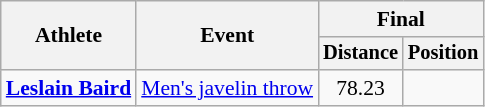<table class=wikitable style="font-size:90%">
<tr>
<th rowspan="2">Athlete</th>
<th rowspan="2">Event</th>
<th colspan="2">Final</th>
</tr>
<tr style="font-size:95%">
<th>Distance</th>
<th>Position</th>
</tr>
<tr align=center>
<td align=left><strong><a href='#'>Leslain Baird</a></strong></td>
<td align=left><a href='#'>Men's javelin throw</a></td>
<td>78.23</td>
<td></td>
</tr>
</table>
